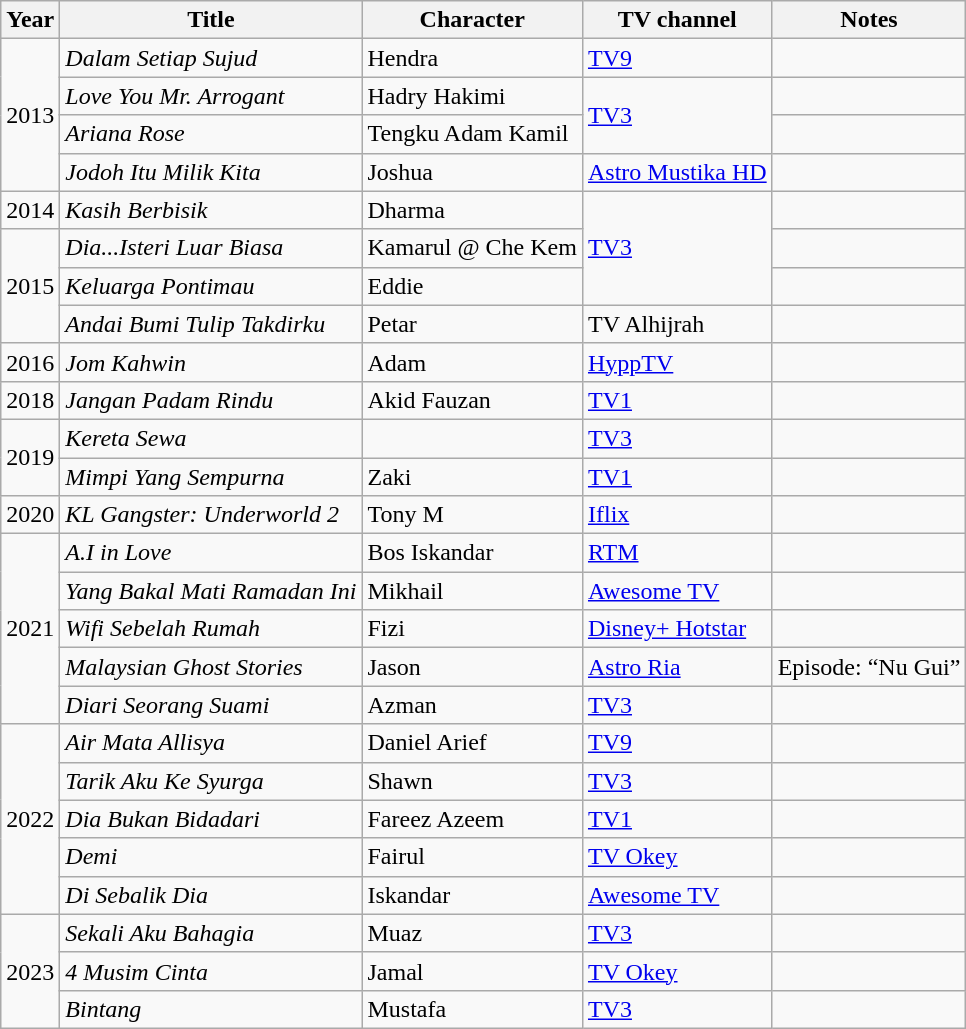<table class="wikitable">
<tr>
<th>Year</th>
<th>Title</th>
<th>Character</th>
<th>TV channel</th>
<th>Notes</th>
</tr>
<tr>
<td rowspan="4">2013</td>
<td><em>Dalam Setiap Sujud</em></td>
<td>Hendra</td>
<td><a href='#'>TV9</a></td>
<td></td>
</tr>
<tr>
<td><em>Love You Mr. Arrogant</em></td>
<td>Hadry Hakimi</td>
<td rowspan="2"><a href='#'>TV3</a></td>
<td></td>
</tr>
<tr>
<td><em>Ariana Rose</em></td>
<td>Tengku Adam Kamil</td>
<td></td>
</tr>
<tr>
<td><em>Jodoh Itu Milik Kita</em></td>
<td>Joshua</td>
<td><a href='#'>Astro Mustika HD</a></td>
<td></td>
</tr>
<tr>
<td>2014</td>
<td><em>Kasih Berbisik</em></td>
<td>Dharma</td>
<td rowspan="3"><a href='#'>TV3</a></td>
<td></td>
</tr>
<tr>
<td rowspan="3">2015</td>
<td><em>Dia...Isteri Luar Biasa</em></td>
<td>Kamarul @ Che Kem</td>
<td></td>
</tr>
<tr>
<td><em>Keluarga Pontimau</em></td>
<td>Eddie</td>
<td></td>
</tr>
<tr>
<td><em>Andai Bumi Tulip Takdirku</em></td>
<td>Petar</td>
<td>TV Alhijrah</td>
</tr>
<tr>
<td>2016</td>
<td><em>Jom Kahwin</em></td>
<td>Adam</td>
<td><a href='#'>HyppTV</a></td>
<td></td>
</tr>
<tr>
<td>2018</td>
<td><em>Jangan Padam Rindu</em></td>
<td>Akid Fauzan</td>
<td><a href='#'>TV1</a></td>
<td></td>
</tr>
<tr>
<td rowspan="2">2019</td>
<td><em>Kereta Sewa</em></td>
<td></td>
<td><a href='#'>TV3</a></td>
<td></td>
</tr>
<tr>
<td><em>Mimpi Yang Sempurna</em></td>
<td>Zaki</td>
<td><a href='#'>TV1</a></td>
<td></td>
</tr>
<tr>
<td>2020</td>
<td><em>KL Gangster: Underworld 2</em></td>
<td>Tony M</td>
<td><a href='#'>Iflix</a></td>
<td></td>
</tr>
<tr>
<td rowspan="5">2021</td>
<td><em>A.I in Love</em></td>
<td>Bos Iskandar</td>
<td><a href='#'>RTM</a></td>
<td></td>
</tr>
<tr>
<td><em>Yang Bakal Mati Ramadan Ini</em></td>
<td>Mikhail</td>
<td><a href='#'>Awesome TV</a></td>
<td></td>
</tr>
<tr>
<td><em>Wifi Sebelah Rumah</em></td>
<td>Fizi</td>
<td><a href='#'>Disney+ Hotstar</a></td>
<td></td>
</tr>
<tr>
<td><em>Malaysian Ghost Stories</em></td>
<td>Jason</td>
<td><a href='#'>Astro Ria</a></td>
<td>Episode: “Nu Gui”</td>
</tr>
<tr>
<td><em>Diari Seorang Suami</em></td>
<td>Azman</td>
<td><a href='#'>TV3</a></td>
<td></td>
</tr>
<tr>
<td rowspan="5">2022</td>
<td><em>Air Mata Allisya</em></td>
<td>Daniel Arief</td>
<td><a href='#'>TV9</a></td>
<td></td>
</tr>
<tr>
<td><em>Tarik Aku Ke Syurga</em></td>
<td>Shawn</td>
<td><a href='#'>TV3</a></td>
<td></td>
</tr>
<tr>
<td><em>Dia Bukan Bidadari</em></td>
<td>Fareez Azeem</td>
<td><a href='#'>TV1</a></td>
<td></td>
</tr>
<tr>
<td><em>Demi</em></td>
<td>Fairul</td>
<td><a href='#'>TV Okey</a></td>
<td></td>
</tr>
<tr>
<td><em>Di Sebalik Dia</em></td>
<td>Iskandar</td>
<td><a href='#'>Awesome TV</a></td>
<td></td>
</tr>
<tr>
<td rowspan="3">2023</td>
<td><em>Sekali Aku Bahagia</em></td>
<td>Muaz</td>
<td><a href='#'>TV3</a></td>
<td></td>
</tr>
<tr>
<td><em>4 Musim Cinta</em></td>
<td>Jamal</td>
<td><a href='#'>TV Okey</a></td>
<td></td>
</tr>
<tr>
<td><em>Bintang</em></td>
<td>Mustafa</td>
<td><a href='#'>TV3</a></td>
<td></td>
</tr>
</table>
